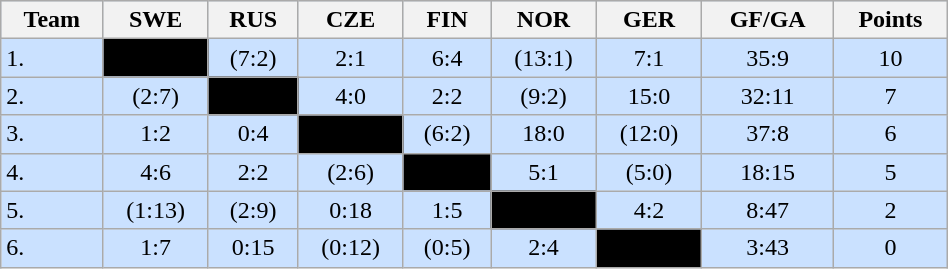<table class="wikitable" bgcolor="#EFEFFF" width="50%">
<tr bgcolor="#BCD2EE">
<th>Team</th>
<th>SWE</th>
<th>RUS</th>
<th>CZE</th>
<th>FIN</th>
<th>NOR</th>
<th>GER</th>
<th>GF/GA</th>
<th>Points</th>
</tr>
<tr bgcolor="#CAE1FF" align="center">
<td align="left">1. </td>
<td style="background:#000000;"></td>
<td>(7:2)</td>
<td>2:1</td>
<td>6:4</td>
<td>(13:1)</td>
<td>7:1</td>
<td>35:9</td>
<td>10</td>
</tr>
<tr bgcolor="#CAE1FF" align="center">
<td align="left">2. </td>
<td>(2:7)</td>
<td style="background:#000000;"></td>
<td>4:0</td>
<td>2:2</td>
<td>(9:2)</td>
<td>15:0</td>
<td>32:11</td>
<td>7</td>
</tr>
<tr bgcolor="#CAE1FF" align="center">
<td align="left">3. </td>
<td>1:2</td>
<td>0:4</td>
<td style="background:#000000;"></td>
<td>(6:2)</td>
<td>18:0</td>
<td>(12:0)</td>
<td>37:8</td>
<td>6</td>
</tr>
<tr bgcolor="#CAE1FF" align="center">
<td align="left">4. </td>
<td>4:6</td>
<td>2:2</td>
<td>(2:6)</td>
<td style="background:#000000;"></td>
<td>5:1</td>
<td>(5:0)</td>
<td>18:15</td>
<td>5</td>
</tr>
<tr bgcolor="#CAE1FF" align="center">
<td align="left">5. </td>
<td>(1:13)</td>
<td>(2:9)</td>
<td>0:18</td>
<td>1:5</td>
<td style="background:#000000;"></td>
<td>4:2</td>
<td>8:47</td>
<td>2</td>
</tr>
<tr bgcolor="#CAE1FF" align="center">
<td align="left">6. </td>
<td>1:7</td>
<td>0:15</td>
<td>(0:12)</td>
<td>(0:5)</td>
<td>2:4</td>
<td style="background:#000000;"></td>
<td>3:43</td>
<td>0</td>
</tr>
</table>
